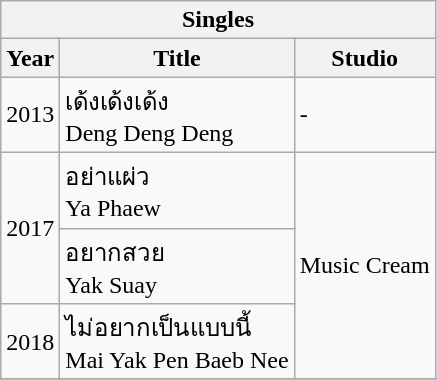<table class=wikitable>
<tr>
<th colspan="3">Singles</th>
</tr>
<tr>
<th>Year</th>
<th>Title</th>
<th>Studio</th>
</tr>
<tr>
<td>2013</td>
<td>เด้งเด้งเด้ง<br>Deng Deng Deng</td>
<td>-</td>
</tr>
<tr>
<td rowspan="2">2017</td>
<td>อย่าแผ่ว<br>Ya Phaew</td>
<td rowspan="3">Music Cream</td>
</tr>
<tr>
<td>อยากสวย<br>Yak Suay</td>
</tr>
<tr>
<td>2018</td>
<td>ไม่อยากเป็นแบบนี้<br>Mai Yak Pen Baeb Nee</td>
</tr>
<tr>
</tr>
</table>
